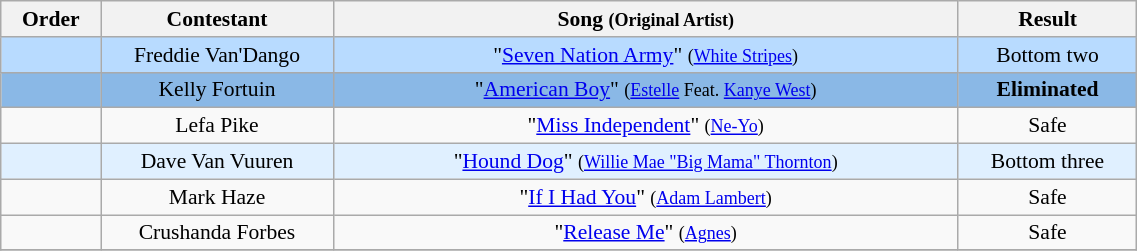<table class="wikitable" style="font-size:90%; width:60%; text-align: center;">
<tr>
<th width="05%">Order</th>
<th width="13%">Contestant</th>
<th width="35%">Song <small>(Original Artist)</small></th>
<th width="10%">Result</th>
</tr>
<tr>
<td bgcolor="B8DBFF"></td>
<td bgcolor="B8DBFF">Freddie Van'Dango</td>
<td bgcolor="B8DBFF">"<a href='#'>Seven Nation Army</a>" <small>(<a href='#'>White Stripes</a>)</small></td>
<td bgcolor="B8DBFF">Bottom two</td>
</tr>
<tr>
<td bgcolor="8AB8E6"></td>
<td bgcolor="8AB8E6">Kelly Fortuin</td>
<td bgcolor="8AB8E6">"<a href='#'>American Boy</a>" <small>(<a href='#'>Estelle</a> Feat. <a href='#'>Kanye West</a>)</small></td>
<td bgcolor="8AB8E6"><strong>Eliminated</strong></td>
</tr>
<tr>
<td></td>
<td>Lefa Pike</td>
<td>"<a href='#'>Miss Independent</a>" <small>(<a href='#'>Ne-Yo</a>)</small></td>
<td>Safe</td>
</tr>
<tr>
<td bgcolor="E0F0FF"></td>
<td bgcolor="E0F0FF">Dave Van Vuuren</td>
<td bgcolor="E0F0FF">"<a href='#'>Hound Dog</a>" <small>(<a href='#'>Willie Mae "Big Mama" Thornton</a>)</small></td>
<td bgcolor="E0F0FF">Bottom three</td>
</tr>
<tr>
<td></td>
<td>Mark Haze</td>
<td>"<a href='#'>If I Had You</a>" <small>(<a href='#'>Adam Lambert</a>)</small></td>
<td>Safe</td>
</tr>
<tr>
<td></td>
<td>Crushanda Forbes</td>
<td>"<a href='#'>Release Me</a>" <small>(<a href='#'>Agnes</a>)</small></td>
<td>Safe</td>
</tr>
<tr>
</tr>
</table>
